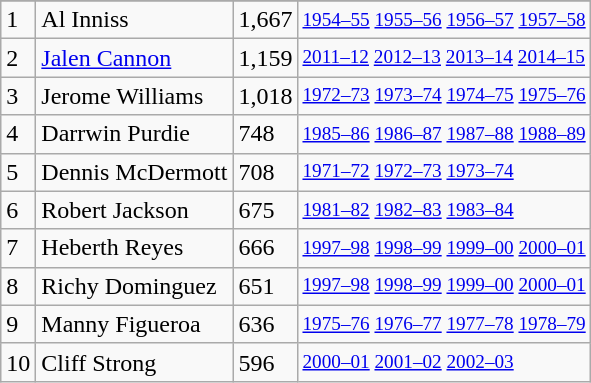<table class="wikitable">
<tr>
</tr>
<tr>
<td>1</td>
<td>Al Inniss</td>
<td>1,667</td>
<td style="font-size:80%;"><a href='#'>1954–55</a> <a href='#'>1955–56</a> <a href='#'>1956–57</a> <a href='#'>1957–58</a></td>
</tr>
<tr>
<td>2</td>
<td><a href='#'>Jalen Cannon</a></td>
<td>1,159</td>
<td style="font-size:80%;"><a href='#'>2011–12</a> <a href='#'>2012–13</a> <a href='#'>2013–14</a> <a href='#'>2014–15</a></td>
</tr>
<tr>
<td>3</td>
<td>Jerome Williams</td>
<td>1,018</td>
<td style="font-size:80%;"><a href='#'>1972–73</a> <a href='#'>1973–74</a> <a href='#'>1974–75</a> <a href='#'>1975–76</a></td>
</tr>
<tr>
<td>4</td>
<td>Darrwin Purdie</td>
<td>748</td>
<td style="font-size:80%;"><a href='#'>1985–86</a> <a href='#'>1986–87</a> <a href='#'>1987–88</a> <a href='#'>1988–89</a></td>
</tr>
<tr>
<td>5</td>
<td>Dennis McDermott</td>
<td>708</td>
<td style="font-size:80%;"><a href='#'>1971–72</a> <a href='#'>1972–73</a> <a href='#'>1973–74</a></td>
</tr>
<tr>
<td>6</td>
<td>Robert Jackson</td>
<td>675</td>
<td style="font-size:80%;"><a href='#'>1981–82</a> <a href='#'>1982–83</a> <a href='#'>1983–84</a></td>
</tr>
<tr>
<td>7</td>
<td>Heberth Reyes</td>
<td>666</td>
<td style="font-size:80%;"><a href='#'>1997–98</a> <a href='#'>1998–99</a> <a href='#'>1999–00</a> <a href='#'>2000–01</a></td>
</tr>
<tr>
<td>8</td>
<td>Richy Dominguez</td>
<td>651</td>
<td style="font-size:80%;"><a href='#'>1997–98</a> <a href='#'>1998–99</a> <a href='#'>1999–00</a> <a href='#'>2000–01</a></td>
</tr>
<tr>
<td>9</td>
<td>Manny Figueroa</td>
<td>636</td>
<td style="font-size:80%;"><a href='#'>1975–76</a> <a href='#'>1976–77</a> <a href='#'>1977–78</a> <a href='#'>1978–79</a></td>
</tr>
<tr>
<td>10</td>
<td>Cliff Strong</td>
<td>596</td>
<td style="font-size:80%;"><a href='#'>2000–01</a> <a href='#'>2001–02</a> <a href='#'>2002–03</a></td>
</tr>
</table>
